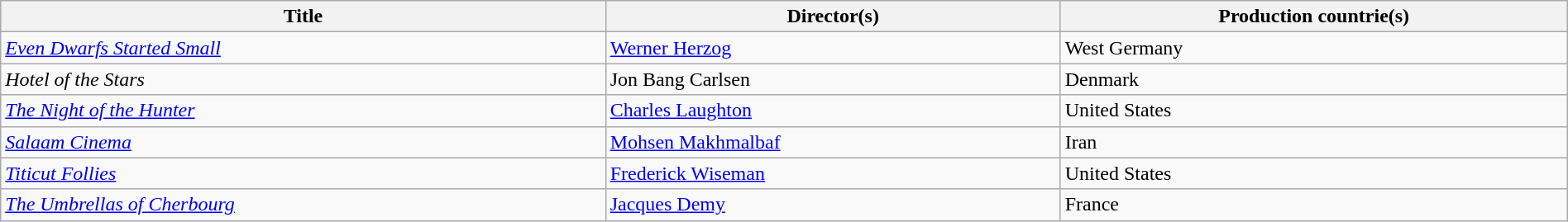<table class="sortable wikitable" style="width:100%; margin-bottom:4px" cellpadding="5">
<tr>
<th scope="col">Title</th>
<th scope="col">Director(s)</th>
<th scope="col">Production countrie(s)</th>
</tr>
<tr>
<td><em><a href='#'>Even Dwarfs Started Small</a></em></td>
<td><a href='#'>Werner Herzog</a></td>
<td>West Germany</td>
</tr>
<tr>
<td><em>Hotel of the Stars</em></td>
<td>Jon Bang Carlsen</td>
<td>Denmark</td>
</tr>
<tr>
<td><em><a href='#'>The Night of the Hunter</a></em></td>
<td><a href='#'>Charles Laughton</a></td>
<td>United States</td>
</tr>
<tr>
<td><em><a href='#'>Salaam Cinema</a></em></td>
<td><a href='#'>Mohsen Makhmalbaf</a></td>
<td>Iran</td>
</tr>
<tr>
<td><em><a href='#'>Titicut Follies</a></em></td>
<td><a href='#'>Frederick Wiseman</a></td>
<td>United States</td>
</tr>
<tr>
<td><em><a href='#'>The Umbrellas of Cherbourg</a></em></td>
<td><a href='#'>Jacques Demy</a></td>
<td>France</td>
</tr>
</table>
